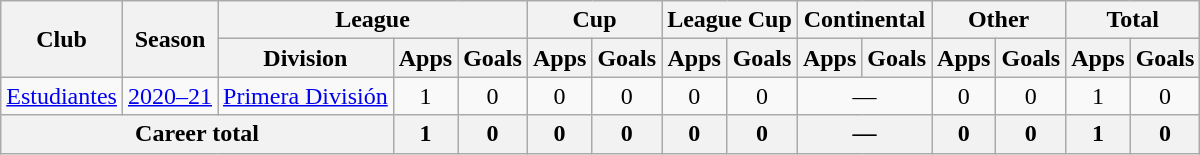<table class="wikitable" style="text-align:center">
<tr>
<th rowspan="2">Club</th>
<th rowspan="2">Season</th>
<th colspan="3">League</th>
<th colspan="2">Cup</th>
<th colspan="2">League Cup</th>
<th colspan="2">Continental</th>
<th colspan="2">Other</th>
<th colspan="2">Total</th>
</tr>
<tr>
<th>Division</th>
<th>Apps</th>
<th>Goals</th>
<th>Apps</th>
<th>Goals</th>
<th>Apps</th>
<th>Goals</th>
<th>Apps</th>
<th>Goals</th>
<th>Apps</th>
<th>Goals</th>
<th>Apps</th>
<th>Goals</th>
</tr>
<tr>
<td rowspan="1"><a href='#'>Estudiantes</a></td>
<td><a href='#'>2020–21</a></td>
<td rowspan="1"><a href='#'>Primera División</a></td>
<td>1</td>
<td>0</td>
<td>0</td>
<td>0</td>
<td>0</td>
<td>0</td>
<td colspan="2">—</td>
<td>0</td>
<td>0</td>
<td>1</td>
<td>0</td>
</tr>
<tr>
<th colspan="3">Career total</th>
<th>1</th>
<th>0</th>
<th>0</th>
<th>0</th>
<th>0</th>
<th>0</th>
<th colspan="2">—</th>
<th>0</th>
<th>0</th>
<th>1</th>
<th>0</th>
</tr>
</table>
